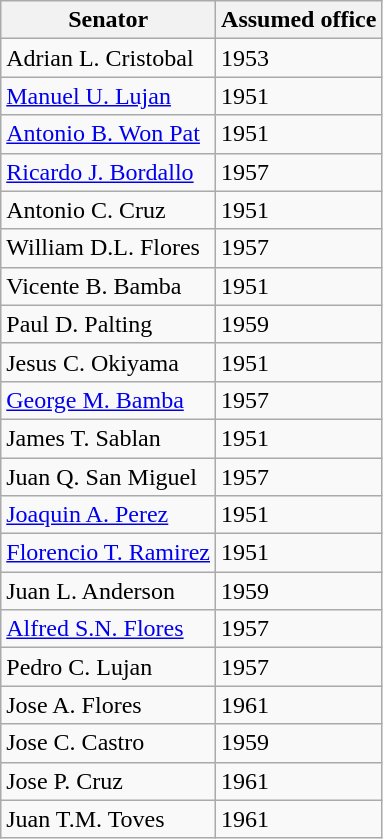<table class="wikitable sortable" id="votingmembers">
<tr style="vertical-align:bottom;">
<th>Senator</th>
<th>Assumed office</th>
</tr>
<tr>
<td>Adrian L. Cristobal</td>
<td>1953</td>
</tr>
<tr>
<td><a href='#'>Manuel U. Lujan</a></td>
<td>1951</td>
</tr>
<tr>
<td><a href='#'>Antonio B. Won Pat</a></td>
<td>1951</td>
</tr>
<tr>
<td><a href='#'>Ricardo J. Bordallo</a></td>
<td>1957</td>
</tr>
<tr>
<td>Antonio C. Cruz</td>
<td>1951</td>
</tr>
<tr>
<td>William D.L. Flores</td>
<td>1957</td>
</tr>
<tr>
<td>Vicente B. Bamba</td>
<td>1951</td>
</tr>
<tr>
<td>Paul D. Palting</td>
<td>1959</td>
</tr>
<tr>
<td>Jesus C. Okiyama</td>
<td>1951</td>
</tr>
<tr>
<td><a href='#'>George M. Bamba</a></td>
<td>1957</td>
</tr>
<tr>
<td>James T. Sablan</td>
<td>1951</td>
</tr>
<tr>
<td>Juan Q. San Miguel</td>
<td>1957</td>
</tr>
<tr>
<td><a href='#'>Joaquin A. Perez</a></td>
<td>1951</td>
</tr>
<tr>
<td><a href='#'>Florencio T. Ramirez</a></td>
<td>1951</td>
</tr>
<tr>
<td>Juan L. Anderson</td>
<td>1959</td>
</tr>
<tr>
<td><a href='#'>Alfred S.N. Flores</a></td>
<td>1957</td>
</tr>
<tr>
<td>Pedro C. Lujan</td>
<td>1957</td>
</tr>
<tr>
<td>Jose A. Flores</td>
<td>1961</td>
</tr>
<tr>
<td>Jose C. Castro</td>
<td>1959</td>
</tr>
<tr>
<td>Jose P. Cruz</td>
<td>1961</td>
</tr>
<tr>
<td>Juan T.M. Toves</td>
<td>1961</td>
</tr>
</table>
